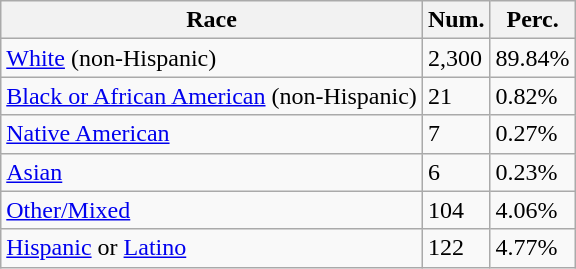<table class="wikitable">
<tr>
<th>Race</th>
<th>Num.</th>
<th>Perc.</th>
</tr>
<tr>
<td><a href='#'>White</a> (non-Hispanic)</td>
<td>2,300</td>
<td>89.84%</td>
</tr>
<tr>
<td><a href='#'>Black or African American</a> (non-Hispanic)</td>
<td>21</td>
<td>0.82%</td>
</tr>
<tr>
<td><a href='#'>Native American</a></td>
<td>7</td>
<td>0.27%</td>
</tr>
<tr>
<td><a href='#'>Asian</a></td>
<td>6</td>
<td>0.23%</td>
</tr>
<tr>
<td><a href='#'>Other/Mixed</a></td>
<td>104</td>
<td>4.06%</td>
</tr>
<tr>
<td><a href='#'>Hispanic</a> or <a href='#'>Latino</a></td>
<td>122</td>
<td>4.77%</td>
</tr>
</table>
